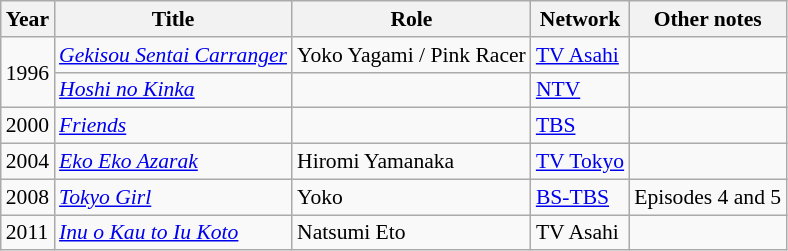<table class="wikitable" style="font-size: 90%;">
<tr>
<th>Year</th>
<th>Title</th>
<th>Role</th>
<th>Network</th>
<th>Other notes</th>
</tr>
<tr>
<td rowspan="2">1996</td>
<td><em><a href='#'>Gekisou Sentai Carranger</a></em></td>
<td>Yoko Yagami / Pink Racer</td>
<td><a href='#'>TV Asahi</a></td>
<td></td>
</tr>
<tr>
<td><em><a href='#'>Hoshi no Kinka</a></em></td>
<td></td>
<td><a href='#'>NTV</a></td>
<td></td>
</tr>
<tr>
<td>2000</td>
<td><em><a href='#'>Friends</a></em></td>
<td></td>
<td><a href='#'>TBS</a></td>
<td></td>
</tr>
<tr>
<td>2004</td>
<td><em><a href='#'>Eko Eko Azarak</a></em></td>
<td>Hiromi Yamanaka</td>
<td><a href='#'>TV Tokyo</a></td>
<td></td>
</tr>
<tr>
<td>2008</td>
<td><em><a href='#'>Tokyo Girl</a></em></td>
<td>Yoko</td>
<td><a href='#'>BS-TBS</a></td>
<td>Episodes 4 and 5</td>
</tr>
<tr>
<td>2011</td>
<td><em><a href='#'>Inu o Kau to Iu Koto</a></em></td>
<td>Natsumi Eto</td>
<td>TV Asahi</td>
<td></td>
</tr>
</table>
